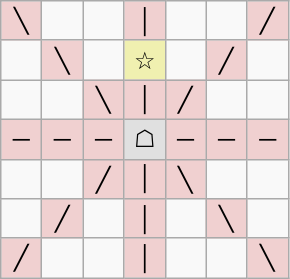<table border="1" class="wikitable">
<tr align=center>
<td width="20" style="background:#f0d0d0;">╲</td>
<td width="20"> </td>
<td width="20"> </td>
<td width="20" style="background:#f0d0d0;">│</td>
<td width="20"> </td>
<td width="20"> </td>
<td width="20" style="background:#f0d0d0;">╱</td>
</tr>
<tr align=center>
<td> </td>
<td style="background:#f0d0d0;">╲</td>
<td> </td>
<td style="background:#f0f0b0;">☆</td>
<td> </td>
<td style="background:#f0d0d0;">╱</td>
<td> </td>
</tr>
<tr align=center>
<td> </td>
<td> </td>
<td style="background:#f0d0d0;">╲</td>
<td style="background:#f0d0d0;">│</td>
<td style="background:#f0d0d0;">╱</td>
<td> </td>
<td> </td>
</tr>
<tr align=center>
<td style="background:#f0d0d0;">─</td>
<td style="background:#f0d0d0;">─</td>
<td style="background:#f0d0d0;">─</td>
<td style="background:#e0e0e0;">☖</td>
<td style="background:#f0d0d0;">─</td>
<td style="background:#f0d0d0;">─</td>
<td style="background:#f0d0d0;">─</td>
</tr>
<tr align=center>
<td> </td>
<td> </td>
<td style="background:#f0d0d0;">╱</td>
<td style="background:#f0d0d0;">│</td>
<td style="background:#f0d0d0;">╲</td>
<td> </td>
<td> </td>
</tr>
<tr align=center>
<td> </td>
<td style="background:#f0d0d0;">╱</td>
<td> </td>
<td style="background:#f0d0d0;">│</td>
<td> </td>
<td style="background:#f0d0d0;">╲</td>
<td> </td>
</tr>
<tr align=center>
<td style="background:#f0d0d0;">╱</td>
<td> </td>
<td> </td>
<td style="background:#f0d0d0;">│</td>
<td> </td>
<td> </td>
<td style="background:#f0d0d0;">╲</td>
</tr>
</table>
